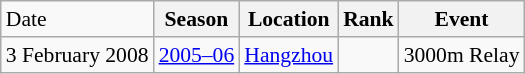<table class="wikitable sortable" style="font-size:90%" style="text-align:center">
<tr>
<td>Date</td>
<th>Season</th>
<th>Location</th>
<th>Rank</th>
<th>Event</th>
</tr>
<tr>
<td>3 February 2008</td>
<td><a href='#'>2005–06</a></td>
<td><a href='#'>Hangzhou</a></td>
<td></td>
<td>3000m Relay</td>
</tr>
</table>
